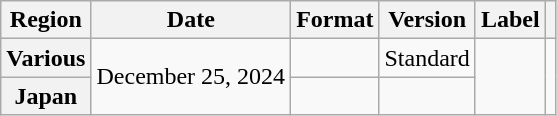<table class="wikitable plainrowheaders">
<tr>
<th scope="col">Region</th>
<th scope="col">Date</th>
<th scope="col">Format</th>
<th scope="col">Version</th>
<th scope="col">Label</th>
<th scope="col"></th>
</tr>
<tr>
<th scope="row">Various</th>
<td rowspan="2">December 25, 2024</td>
<td></td>
<td>Standard</td>
<td rowspan="2"></td>
<td style="text-align:center" rowspan="2"></td>
</tr>
<tr>
<th scope="row">Japan</th>
<td rowspan="2"></td>
<td></td>
</tr>
</table>
